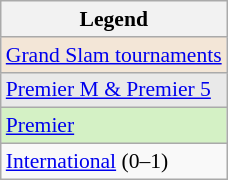<table class="wikitable" style="font-size:90%;">
<tr>
<th>Legend</th>
</tr>
<tr>
<td bgcolor="#f3e6d7"><a href='#'>Grand Slam tournaments</a></td>
</tr>
<tr>
<td bgcolor="#e9e9e9"><a href='#'>Premier M & Premier 5</a></td>
</tr>
<tr>
<td bgcolor="#d4f1c5"><a href='#'>Premier</a></td>
</tr>
<tr>
<td><a href='#'>International</a> (0–1)</td>
</tr>
</table>
